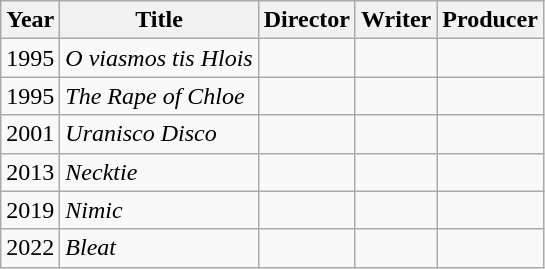<table class="wikitable">
<tr>
<th>Year</th>
<th>Title</th>
<th>Director</th>
<th>Writer</th>
<th>Producer</th>
</tr>
<tr>
<td>1995</td>
<td><em>O viasmos tis Hlois</em></td>
<td></td>
<td></td>
<td></td>
</tr>
<tr>
<td>1995</td>
<td><em>The Rape of Chloe</em></td>
<td></td>
<td></td>
<td></td>
</tr>
<tr>
<td>2001</td>
<td><em>Uranisco Disco</em></td>
<td></td>
<td></td>
<td></td>
</tr>
<tr>
<td>2013</td>
<td><em>Necktie</em></td>
<td></td>
<td></td>
<td></td>
</tr>
<tr>
<td>2019</td>
<td><em>Nimic</em></td>
<td></td>
<td></td>
<td></td>
</tr>
<tr>
<td>2022</td>
<td><em>Bleat</em></td>
<td></td>
<td></td>
<td></td>
</tr>
</table>
